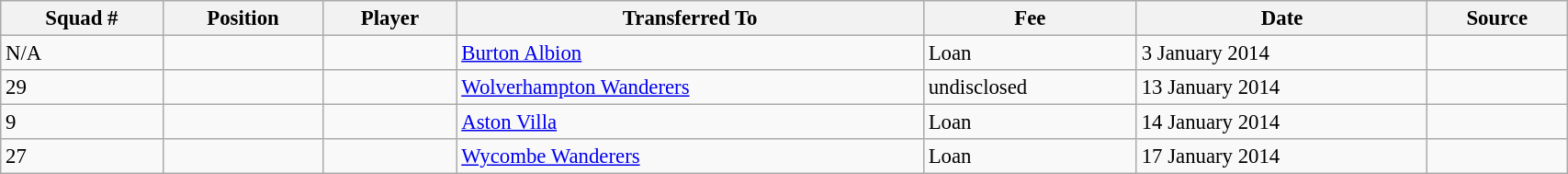<table class="wikitable sortable" style="width:90%; text-align:center; font-size:95%; text-align:left;">
<tr>
<th>Squad #</th>
<th>Position</th>
<th>Player</th>
<th>Transferred To</th>
<th>Fee</th>
<th>Date</th>
<th>Source</th>
</tr>
<tr>
<td>N/A</td>
<td></td>
<td></td>
<td><a href='#'>Burton Albion</a></td>
<td>Loan</td>
<td>3 January 2014</td>
<td></td>
</tr>
<tr>
<td>29</td>
<td></td>
<td></td>
<td><a href='#'>Wolverhampton Wanderers</a></td>
<td>undisclosed</td>
<td>13 January 2014</td>
<td></td>
</tr>
<tr>
<td>9</td>
<td></td>
<td></td>
<td><a href='#'>Aston Villa</a></td>
<td>Loan</td>
<td>14 January 2014</td>
<td></td>
</tr>
<tr>
<td>27</td>
<td></td>
<td></td>
<td><a href='#'>Wycombe Wanderers</a></td>
<td>Loan</td>
<td>17 January 2014</td>
<td></td>
</tr>
</table>
